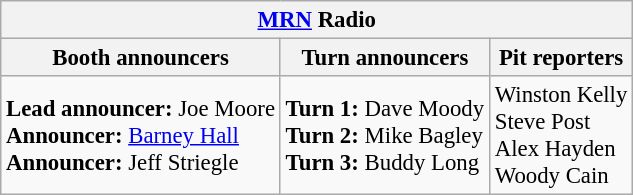<table class="wikitable" style="font-size: 95%;">
<tr>
<th colspan="3"><a href='#'>MRN</a> Radio</th>
</tr>
<tr>
<th>Booth announcers</th>
<th>Turn announcers</th>
<th>Pit reporters</th>
</tr>
<tr>
<td><strong>Lead announcer:</strong> Joe Moore<br><strong>Announcer:</strong> <a href='#'>Barney Hall</a><br><strong>Announcer:</strong> Jeff Striegle</td>
<td><strong>Turn 1:</strong> Dave Moody<br><strong>Turn 2:</strong> Mike Bagley<br><strong>Turn 3:</strong> Buddy Long</td>
<td>Winston Kelly<br>Steve Post<br>Alex Hayden<br>Woody Cain</td>
</tr>
</table>
